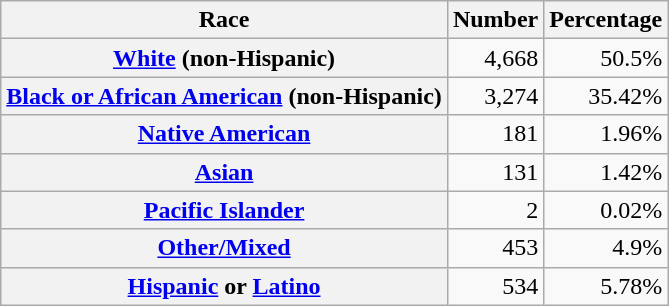<table class="wikitable" style="text-align:right">
<tr>
<th scope="col">Race</th>
<th scope="col">Number</th>
<th scope="col">Percentage</th>
</tr>
<tr>
<th scope="row"><a href='#'>White</a> (non-Hispanic)</th>
<td>4,668</td>
<td>50.5%</td>
</tr>
<tr>
<th scope="row"><a href='#'>Black or African American</a> (non-Hispanic)</th>
<td>3,274</td>
<td>35.42%</td>
</tr>
<tr>
<th scope="row"><a href='#'>Native American</a></th>
<td>181</td>
<td>1.96%</td>
</tr>
<tr>
<th scope="row"><a href='#'>Asian</a></th>
<td>131</td>
<td>1.42%</td>
</tr>
<tr>
<th scope="row"><a href='#'>Pacific Islander</a></th>
<td>2</td>
<td>0.02%</td>
</tr>
<tr>
<th scope="row"><a href='#'>Other/Mixed</a></th>
<td>453</td>
<td>4.9%</td>
</tr>
<tr>
<th scope="row"><a href='#'>Hispanic</a> or <a href='#'>Latino</a></th>
<td>534</td>
<td>5.78%</td>
</tr>
</table>
